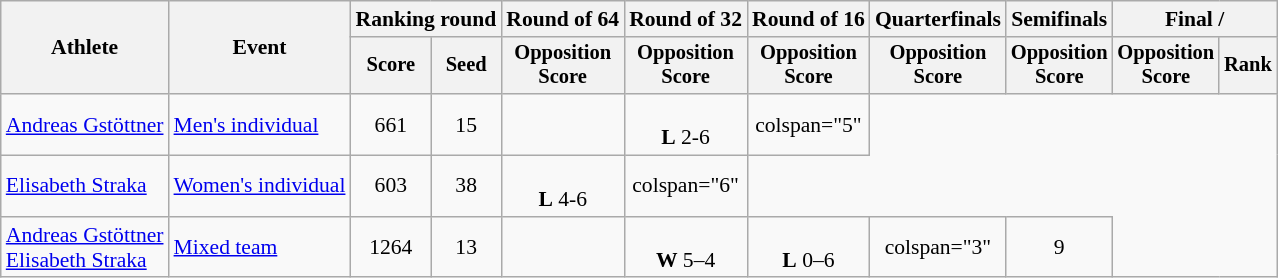<table class="wikitable" style="text-align:center; font-size:90%">
<tr>
<th rowspan="2">Athlete</th>
<th rowspan="2">Event</th>
<th colspan="2">Ranking round</th>
<th>Round of 64</th>
<th>Round of 32</th>
<th>Round of 16</th>
<th>Quarterfinals</th>
<th>Semifinals</th>
<th colspan="2">Final / </th>
</tr>
<tr style="font-size:95%">
<th>Score</th>
<th>Seed</th>
<th>Opposition<br>Score</th>
<th>Opposition<br>Score</th>
<th>Opposition<br>Score</th>
<th>Opposition<br>Score</th>
<th>Opposition<br>Score</th>
<th>Opposition<br>Score</th>
<th>Rank</th>
</tr>
<tr>
<td align="left"><a href='#'>Andreas Gstöttner</a></td>
<td align="left"><a href='#'>Men's individual</a></td>
<td>661</td>
<td>15</td>
<td></td>
<td><br><strong>L</strong> 2-6</td>
<td>colspan="5" </td>
</tr>
<tr>
<td align="left"><a href='#'>Elisabeth Straka</a></td>
<td align="left"><a href='#'>Women's individual</a></td>
<td>603</td>
<td>38</td>
<td><br><strong>L</strong> 4-6</td>
<td>colspan="6" </td>
</tr>
<tr>
<td align="left"><a href='#'>Andreas Gstöttner</a><br><a href='#'>Elisabeth Straka</a></td>
<td align="left"><a href='#'>Mixed team</a></td>
<td>1264</td>
<td>13</td>
<td></td>
<td><br><strong>W</strong> 5–4</td>
<td><br><strong>L</strong> 0–6</td>
<td>colspan="3" </td>
<td>9</td>
</tr>
</table>
